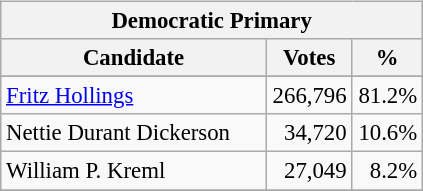<table class="wikitable" align="left" style="margin: 1em 1em 1em 0; font-size: 95%;">
<tr>
<th colspan="3">Democratic Primary</th>
</tr>
<tr>
<th colspan="1" style="width: 170px">Candidate</th>
<th style="width: 50px">Votes</th>
<th style="width: 40px">%</th>
</tr>
<tr>
</tr>
<tr>
<td><a href='#'>Fritz Hollings</a></td>
<td align="right">266,796</td>
<td align="right">81.2%</td>
</tr>
<tr>
<td>Nettie Durant Dickerson</td>
<td align="right">34,720</td>
<td align="right">10.6%</td>
</tr>
<tr>
<td>William P. Kreml</td>
<td align="right">27,049</td>
<td align="right">8.2%</td>
</tr>
<tr>
</tr>
</table>
